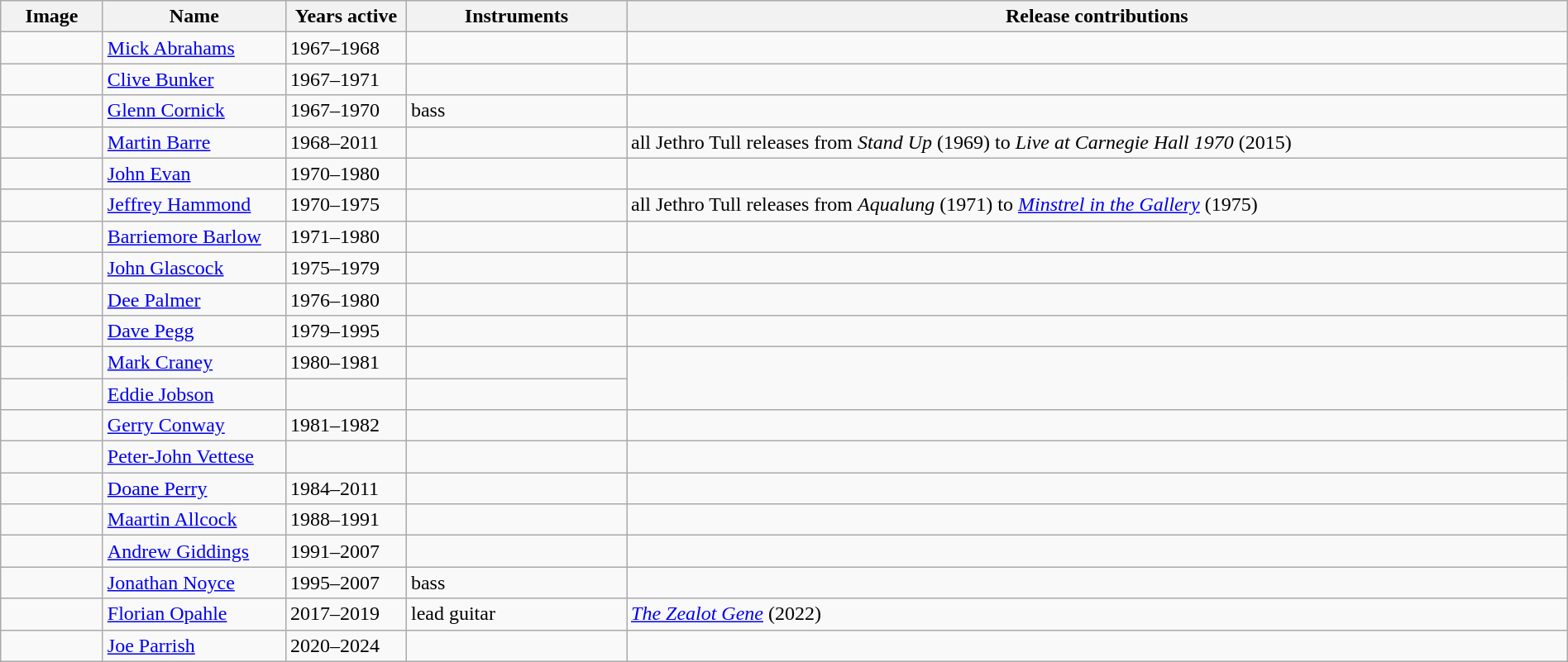<table class="wikitable" border="1" width=100%>
<tr>
<th width="75">Image</th>
<th width="140">Name</th>
<th width="90">Years active</th>
<th width="170">Instruments</th>
<th>Release contributions</th>
</tr>
<tr>
<td></td>
<td><a href='#'>Mick Abrahams</a></td>
<td>1967–1968</td>
<td></td>
<td></td>
</tr>
<tr>
<td></td>
<td><a href='#'>Clive Bunker</a></td>
<td>1967–1971</td>
<td></td>
<td></td>
</tr>
<tr>
<td></td>
<td><a href='#'>Glenn Cornick</a></td>
<td>1967–1970 </td>
<td>bass</td>
<td></td>
</tr>
<tr>
<td></td>
<td><a href='#'>Martin Barre</a></td>
<td>1968–2011</td>
<td></td>
<td>all Jethro Tull releases from <em>Stand Up</em> (1969) to <em>Live at Carnegie Hall 1970</em> (2015)</td>
</tr>
<tr>
<td></td>
<td><a href='#'>John Evan</a></td>
<td>1970–1980</td>
<td></td>
<td></td>
</tr>
<tr>
<td></td>
<td><a href='#'>Jeffrey Hammond</a></td>
<td>1970–1975</td>
<td></td>
<td>all Jethro Tull releases from <em>Aqualung</em> (1971) to <em><a href='#'>Minstrel in the Gallery</a></em> (1975)</td>
</tr>
<tr>
<td></td>
<td><a href='#'>Barriemore Barlow</a></td>
<td>1971–1980</td>
<td></td>
<td></td>
</tr>
<tr>
<td></td>
<td><a href='#'>John Glascock</a></td>
<td>1975–1979 </td>
<td></td>
<td></td>
</tr>
<tr>
<td></td>
<td><a href='#'>Dee Palmer</a></td>
<td>1976–1980</td>
<td></td>
<td></td>
</tr>
<tr>
<td></td>
<td><a href='#'>Dave Pegg</a></td>
<td>1979–1995</td>
<td></td>
<td></td>
</tr>
<tr>
<td></td>
<td><a href='#'>Mark Craney</a></td>
<td>1980–1981 </td>
<td></td>
<td rowspan="2"></td>
</tr>
<tr>
<td></td>
<td><a href='#'>Eddie Jobson</a></td>
<td></td>
<td></td>
</tr>
<tr>
<td></td>
<td><a href='#'>Gerry Conway</a></td>
<td>1981–1982 </td>
<td></td>
<td></td>
</tr>
<tr>
<td></td>
<td><a href='#'>Peter-John Vettese</a></td>
<td></td>
<td></td>
<td></td>
</tr>
<tr>
<td></td>
<td><a href='#'>Doane Perry</a></td>
<td>1984–2011</td>
<td></td>
<td></td>
</tr>
<tr>
<td></td>
<td><a href='#'>Maartin Allcock</a></td>
<td>1988–1991 </td>
<td></td>
<td></td>
</tr>
<tr>
<td></td>
<td><a href='#'>Andrew Giddings</a></td>
<td>1991–2007</td>
<td></td>
<td></td>
</tr>
<tr>
<td></td>
<td><a href='#'>Jonathan Noyce</a></td>
<td>1995–2007</td>
<td>bass</td>
<td></td>
</tr>
<tr>
<td></td>
<td><a href='#'>Florian Opahle</a></td>
<td>2017–2019</td>
<td>lead guitar</td>
<td><em><a href='#'>The Zealot Gene</a></em> (2022)</td>
</tr>
<tr>
<td></td>
<td><a href='#'>Joe Parrish</a></td>
<td>2020–2024</td>
<td></td>
<td></td>
</tr>
</table>
